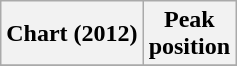<table class="wikitable plainrowheaders">
<tr>
<th>Chart (2012)</th>
<th>Peak<br> position</th>
</tr>
<tr>
</tr>
</table>
